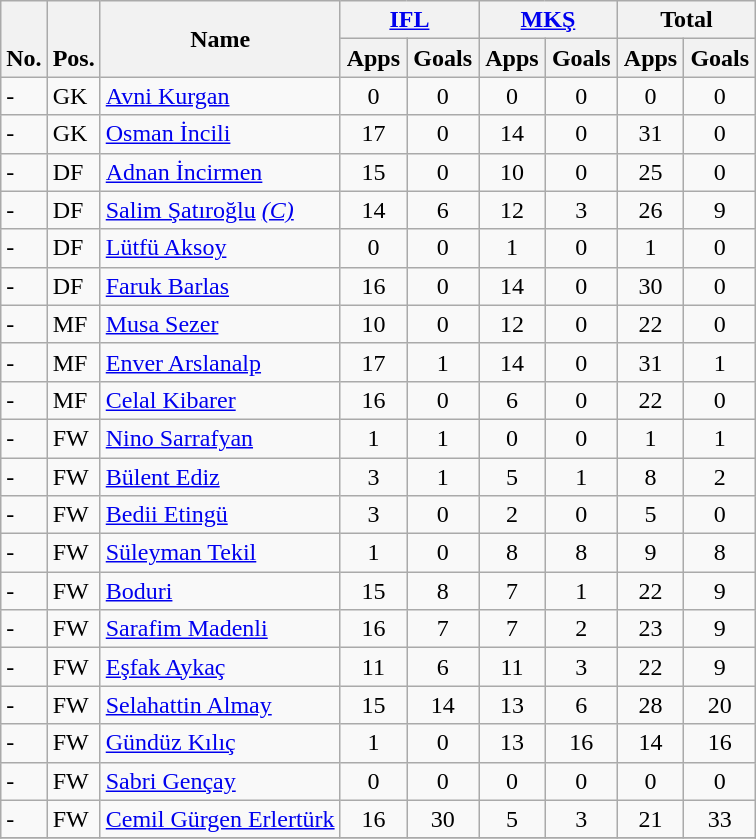<table class="wikitable" style="text-align:center">
<tr>
<th rowspan="2" valign="bottom">No.</th>
<th rowspan="2" valign="bottom">Pos.</th>
<th rowspan="2">Name</th>
<th colspan="2" width="85"><a href='#'>IFL</a></th>
<th colspan="2" width="85"><a href='#'>MKŞ</a></th>
<th colspan="2" width="85">Total</th>
</tr>
<tr>
<th>Apps</th>
<th>Goals</th>
<th>Apps</th>
<th>Goals</th>
<th>Apps</th>
<th>Goals</th>
</tr>
<tr>
<td align="left">-</td>
<td align="left">GK</td>
<td align="left"> <a href='#'>Avni Kurgan</a></td>
<td>0</td>
<td>0</td>
<td>0</td>
<td>0</td>
<td>0</td>
<td>0</td>
</tr>
<tr>
<td align="left">-</td>
<td align="left">GK</td>
<td align="left"> <a href='#'>Osman İncili</a></td>
<td>17</td>
<td>0</td>
<td>14</td>
<td>0</td>
<td>31</td>
<td>0</td>
</tr>
<tr>
<td align="left">-</td>
<td align="left">DF</td>
<td align="left"> <a href='#'>Adnan İncirmen</a></td>
<td>15</td>
<td>0</td>
<td>10</td>
<td>0</td>
<td>25</td>
<td>0</td>
</tr>
<tr>
<td align="left">-</td>
<td align="left">DF</td>
<td align="left"> <a href='#'>Salim Şatıroğlu</a> <em><a href='#'>(C)</a></em></td>
<td>14</td>
<td>6</td>
<td>12</td>
<td>3</td>
<td>26</td>
<td>9</td>
</tr>
<tr>
<td align="left">-</td>
<td align="left">DF</td>
<td align="left"> <a href='#'>Lütfü Aksoy</a></td>
<td>0</td>
<td>0</td>
<td>1</td>
<td>0</td>
<td>1</td>
<td>0</td>
</tr>
<tr>
<td align="left">-</td>
<td align="left">DF</td>
<td align="left"> <a href='#'>Faruk Barlas</a></td>
<td>16</td>
<td>0</td>
<td>14</td>
<td>0</td>
<td>30</td>
<td>0</td>
</tr>
<tr>
<td align="left">-</td>
<td align="left">MF</td>
<td align="left"> <a href='#'>Musa Sezer</a></td>
<td>10</td>
<td>0</td>
<td>12</td>
<td>0</td>
<td>22</td>
<td>0</td>
</tr>
<tr>
<td align="left">-</td>
<td align="left">MF</td>
<td align="left"> <a href='#'>Enver Arslanalp</a></td>
<td>17</td>
<td>1</td>
<td>14</td>
<td>0</td>
<td>31</td>
<td>1</td>
</tr>
<tr>
<td align="left">-</td>
<td align="left">MF</td>
<td align="left"> <a href='#'>Celal Kibarer</a></td>
<td>16</td>
<td>0</td>
<td>6</td>
<td>0</td>
<td>22</td>
<td>0</td>
</tr>
<tr>
<td align="left">-</td>
<td align="left">FW</td>
<td align="left"> <a href='#'>Nino Sarrafyan</a></td>
<td>1</td>
<td>1</td>
<td>0</td>
<td>0</td>
<td>1</td>
<td>1</td>
</tr>
<tr>
<td align="left">-</td>
<td align="left">FW</td>
<td align="left"> <a href='#'>Bülent Ediz</a></td>
<td>3</td>
<td>1</td>
<td>5</td>
<td>1</td>
<td>8</td>
<td>2</td>
</tr>
<tr>
<td align="left">-</td>
<td align="left">FW</td>
<td align="left"> <a href='#'>Bedii Etingü</a></td>
<td>3</td>
<td>0</td>
<td>2</td>
<td>0</td>
<td>5</td>
<td>0</td>
</tr>
<tr>
<td align="left">-</td>
<td align="left">FW</td>
<td align="left"> <a href='#'>Süleyman Tekil</a></td>
<td>1</td>
<td>0</td>
<td>8</td>
<td>8</td>
<td>9</td>
<td>8</td>
</tr>
<tr>
<td align="left">-</td>
<td align="left">FW</td>
<td align="left"> <a href='#'>Boduri</a></td>
<td>15</td>
<td>8</td>
<td>7</td>
<td>1</td>
<td>22</td>
<td>9</td>
</tr>
<tr>
<td align="left">-</td>
<td align="left">FW</td>
<td align="left"> <a href='#'>Sarafim Madenli</a></td>
<td>16</td>
<td>7</td>
<td>7</td>
<td>2</td>
<td>23</td>
<td>9</td>
</tr>
<tr>
<td align="left">-</td>
<td align="left">FW</td>
<td align="left"> <a href='#'>Eşfak Aykaç</a></td>
<td>11</td>
<td>6</td>
<td>11</td>
<td>3</td>
<td>22</td>
<td>9</td>
</tr>
<tr>
<td align="left">-</td>
<td align="left">FW</td>
<td align="left"> <a href='#'>Selahattin Almay</a></td>
<td>15</td>
<td>14</td>
<td>13</td>
<td>6</td>
<td>28</td>
<td>20</td>
</tr>
<tr>
<td align="left">-</td>
<td align="left">FW</td>
<td align="left"> <a href='#'>Gündüz Kılıç</a></td>
<td>1</td>
<td>0</td>
<td>13</td>
<td>16</td>
<td>14</td>
<td>16</td>
</tr>
<tr>
<td align="left">-</td>
<td align="left">FW</td>
<td align="left"> <a href='#'>Sabri Gençay</a></td>
<td>0</td>
<td>0</td>
<td>0</td>
<td>0</td>
<td>0</td>
<td>0</td>
</tr>
<tr>
<td align="left">-</td>
<td align="left">FW</td>
<td align="left"> <a href='#'>Cemil Gürgen Erlertürk</a></td>
<td>16</td>
<td>30</td>
<td>5</td>
<td>3</td>
<td>21</td>
<td>33</td>
</tr>
<tr>
</tr>
</table>
